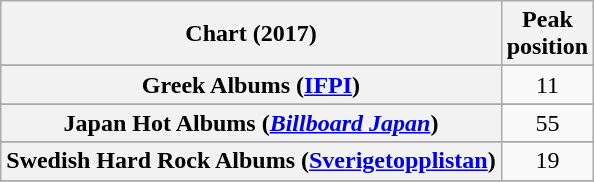<table class="wikitable sortable plainrowheaders" style="text-align:center">
<tr>
<th scope="col">Chart (2017)</th>
<th scope="col">Peak<br>position</th>
</tr>
<tr>
</tr>
<tr>
</tr>
<tr>
</tr>
<tr>
</tr>
<tr>
</tr>
<tr>
</tr>
<tr>
</tr>
<tr>
</tr>
<tr>
</tr>
<tr>
<th scope="row">Greek Albums (<a href='#'>IFPI</a>)</th>
<td>11</td>
</tr>
<tr>
</tr>
<tr>
</tr>
<tr>
<th scope="row">Japan Hot Albums (<em><a href='#'>Billboard Japan</a></em>)</th>
<td>55</td>
</tr>
<tr>
</tr>
<tr>
</tr>
<tr>
</tr>
<tr>
</tr>
<tr>
</tr>
<tr>
</tr>
<tr>
<th scope="row">Swedish Hard Rock Albums (<a href='#'>Sverigetopplistan</a>)</th>
<td>19</td>
</tr>
<tr>
</tr>
<tr>
</tr>
<tr>
</tr>
<tr>
</tr>
<tr>
</tr>
<tr>
</tr>
<tr>
</tr>
<tr>
</tr>
<tr>
</tr>
</table>
